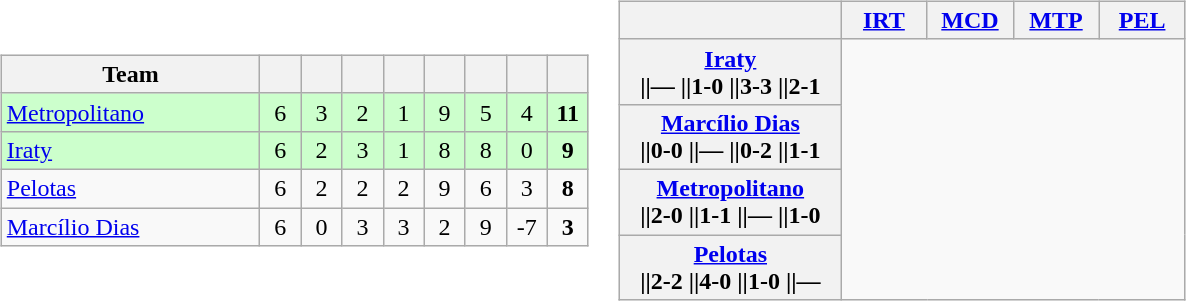<table>
<tr>
<td><br><table class="wikitable" style="text-align: center;">
<tr>
<th width=165>Team</th>
<th width=20></th>
<th width=20></th>
<th width=20></th>
<th width=20></th>
<th width=20></th>
<th width=20></th>
<th width=20></th>
<th width=20></th>
</tr>
<tr bgcolor=#CCFFCC>
<td align=left> <a href='#'>Metropolitano</a></td>
<td>6</td>
<td>3</td>
<td>2</td>
<td>1</td>
<td>9</td>
<td>5</td>
<td>4</td>
<td><strong>11</strong></td>
</tr>
<tr bgcolor=#CCFFCC>
<td align=left> <a href='#'>Iraty</a></td>
<td>6</td>
<td>2</td>
<td>3</td>
<td>1</td>
<td>8</td>
<td>8</td>
<td>0</td>
<td><strong>9</strong></td>
</tr>
<tr>
<td align=left> <a href='#'>Pelotas</a></td>
<td>6</td>
<td>2</td>
<td>2</td>
<td>2</td>
<td>9</td>
<td>6</td>
<td>3</td>
<td><strong>8</strong></td>
</tr>
<tr>
<td align=left> <a href='#'>Marcílio Dias</a></td>
<td>6</td>
<td>0</td>
<td>3</td>
<td>3</td>
<td>2</td>
<td>9</td>
<td>-7</td>
<td><strong>3</strong></td>
</tr>
</table>
</td>
<td><br><table class="wikitable" style="text-align:center">
<tr>
<th width="140"> </th>
<th width="50"><a href='#'>IRT</a></th>
<th width="50"><a href='#'>MCD</a></th>
<th width="50"><a href='#'>MTP</a></th>
<th width="50"><a href='#'>PEL</a></th>
</tr>
<tr>
<th><a href='#'>Iraty</a><br> ||—
 ||1-0
 ||3-3
 ||2-1</th>
</tr>
<tr>
<th><a href='#'>Marcílio Dias</a><br> ||0-0
 ||—
 ||0-2
 ||1-1</th>
</tr>
<tr>
<th><a href='#'>Metropolitano</a><br> ||2-0
 ||1-1
 ||—
 ||1-0</th>
</tr>
<tr>
<th><a href='#'>Pelotas</a><br> ||2-2
 ||4-0
 ||1-0
 ||—</th>
</tr>
</table>
</td>
</tr>
</table>
